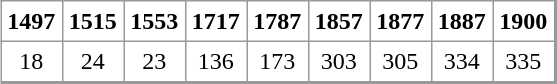<table align="center" rules="all" cellspacing="0" cellpadding="4" style="border: 1px solid #999; border-right: 2px solid #999; border-bottom:2px solid #999">
<tr>
<th>1497</th>
<th>1515</th>
<th>1553</th>
<th>1717</th>
<th>1787</th>
<th>1857</th>
<th>1877</th>
<th>1887</th>
<th>1900</th>
</tr>
<tr>
<td align=center>18</td>
<td align=center>24</td>
<td align=center>23</td>
<td align=center>136</td>
<td align=center>173</td>
<td align=center>303</td>
<td align=center>305</td>
<td align=center>334</td>
<td align=center>335</td>
</tr>
</table>
